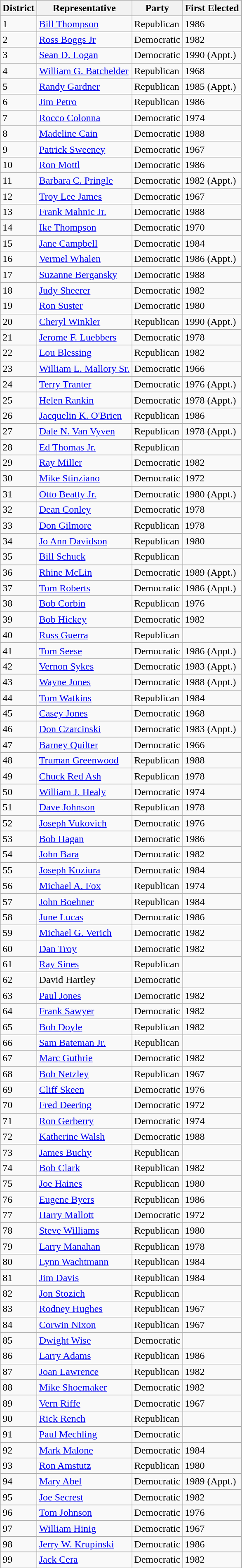<table class="wikitable sortable">
<tr>
<th>District</th>
<th>Representative</th>
<th>Party</th>
<th>First Elected</th>
</tr>
<tr>
<td>1</td>
<td><a href='#'>Bill Thompson</a></td>
<td>Republican</td>
<td>1986</td>
</tr>
<tr>
<td>2</td>
<td><a href='#'>Ross Boggs Jr</a></td>
<td>Democratic</td>
<td>1982</td>
</tr>
<tr>
<td>3</td>
<td><a href='#'>Sean D. Logan</a></td>
<td>Democratic</td>
<td>1990 (Appt.)</td>
</tr>
<tr>
<td>4</td>
<td><a href='#'>William G. Batchelder</a></td>
<td>Republican</td>
<td>1968</td>
</tr>
<tr>
<td>5</td>
<td><a href='#'>Randy Gardner</a></td>
<td>Republican</td>
<td>1985 (Appt.)</td>
</tr>
<tr>
<td>6</td>
<td><a href='#'>Jim Petro</a></td>
<td>Republican</td>
<td>1986</td>
</tr>
<tr>
<td>7</td>
<td><a href='#'>Rocco Colonna</a></td>
<td>Democratic</td>
<td>1974</td>
</tr>
<tr>
<td>8</td>
<td><a href='#'>Madeline Cain</a></td>
<td>Democratic</td>
<td>1988</td>
</tr>
<tr>
<td>9</td>
<td><a href='#'>Patrick Sweeney</a></td>
<td>Democratic</td>
<td>1967</td>
</tr>
<tr>
<td>10</td>
<td><a href='#'>Ron Mottl</a></td>
<td>Democratic</td>
<td>1986</td>
</tr>
<tr>
<td>11</td>
<td><a href='#'>Barbara C. Pringle</a></td>
<td>Democratic</td>
<td>1982 (Appt.)</td>
</tr>
<tr>
<td>12</td>
<td><a href='#'>Troy Lee James</a></td>
<td>Democratic</td>
<td>1967</td>
</tr>
<tr>
<td>13</td>
<td><a href='#'>Frank Mahnic Jr.</a></td>
<td>Democratic</td>
<td>1988</td>
</tr>
<tr>
<td>14</td>
<td><a href='#'>Ike Thompson</a></td>
<td>Democratic</td>
<td>1970</td>
</tr>
<tr>
<td>15</td>
<td><a href='#'>Jane Campbell</a></td>
<td>Democratic</td>
<td>1984</td>
</tr>
<tr>
<td>16</td>
<td><a href='#'>Vermel Whalen</a></td>
<td>Democratic</td>
<td>1986 (Appt.)</td>
</tr>
<tr>
<td>17</td>
<td><a href='#'>Suzanne Bergansky</a></td>
<td>Democratic</td>
<td>1988</td>
</tr>
<tr>
<td>18</td>
<td><a href='#'>Judy Sheerer</a></td>
<td>Democratic</td>
<td>1982</td>
</tr>
<tr>
<td>19</td>
<td><a href='#'>Ron Suster</a></td>
<td>Democratic</td>
<td>1980</td>
</tr>
<tr>
<td>20</td>
<td><a href='#'>Cheryl Winkler</a></td>
<td>Republican</td>
<td>1990 (Appt.)</td>
</tr>
<tr>
<td>21</td>
<td><a href='#'>Jerome F. Luebbers</a></td>
<td>Democratic</td>
<td>1978</td>
</tr>
<tr>
<td>22</td>
<td><a href='#'>Lou Blessing</a></td>
<td>Republican</td>
<td>1982</td>
</tr>
<tr>
<td>23</td>
<td><a href='#'>William L. Mallory Sr.</a></td>
<td>Democratic</td>
<td>1966</td>
</tr>
<tr>
<td>24</td>
<td><a href='#'>Terry Tranter</a></td>
<td>Democratic</td>
<td>1976 (Appt.)</td>
</tr>
<tr>
<td>25</td>
<td><a href='#'>Helen Rankin</a></td>
<td>Democratic</td>
<td>1978 (Appt.)</td>
</tr>
<tr>
<td>26</td>
<td><a href='#'>Jacquelin K. O'Brien</a></td>
<td>Republican</td>
<td>1986</td>
</tr>
<tr>
<td>27</td>
<td><a href='#'>Dale N. Van Vyven</a></td>
<td>Republican</td>
<td>1978 (Appt.)</td>
</tr>
<tr>
<td>28</td>
<td><a href='#'>Ed Thomas Jr.</a></td>
<td>Republican</td>
<td></td>
</tr>
<tr>
<td>29</td>
<td><a href='#'>Ray Miller</a></td>
<td>Democratic</td>
<td>1982</td>
</tr>
<tr>
<td>30</td>
<td><a href='#'>Mike Stinziano</a></td>
<td>Democratic</td>
<td>1972</td>
</tr>
<tr>
<td>31</td>
<td><a href='#'>Otto Beatty Jr.</a></td>
<td>Democratic</td>
<td>1980 (Appt.)</td>
</tr>
<tr>
<td>32</td>
<td><a href='#'>Dean Conley</a></td>
<td>Democratic</td>
<td>1978</td>
</tr>
<tr>
<td>33</td>
<td><a href='#'>Don Gilmore</a></td>
<td>Republican</td>
<td>1978</td>
</tr>
<tr>
<td>34</td>
<td><a href='#'>Jo Ann Davidson</a></td>
<td>Republican</td>
<td>1980</td>
</tr>
<tr>
<td>35</td>
<td><a href='#'>Bill Schuck</a></td>
<td>Republican</td>
<td></td>
</tr>
<tr>
<td>36</td>
<td><a href='#'>Rhine McLin</a></td>
<td>Democratic</td>
<td>1989 (Appt.)</td>
</tr>
<tr>
<td>37</td>
<td><a href='#'>Tom Roberts</a></td>
<td>Democratic</td>
<td>1986 (Appt.)</td>
</tr>
<tr>
<td>38</td>
<td><a href='#'>Bob Corbin</a></td>
<td>Republican</td>
<td>1976</td>
</tr>
<tr>
<td>39</td>
<td><a href='#'>Bob Hickey</a></td>
<td>Democratic</td>
<td>1982</td>
</tr>
<tr>
<td>40</td>
<td><a href='#'>Russ Guerra</a></td>
<td>Republican</td>
<td></td>
</tr>
<tr>
<td>41</td>
<td><a href='#'>Tom Seese</a></td>
<td>Democratic</td>
<td>1986 (Appt.)</td>
</tr>
<tr>
<td>42</td>
<td><a href='#'>Vernon Sykes</a></td>
<td>Democratic</td>
<td>1983 (Appt.)</td>
</tr>
<tr>
<td>43</td>
<td><a href='#'>Wayne Jones</a></td>
<td>Democratic</td>
<td>1988 (Appt.)</td>
</tr>
<tr>
<td>44</td>
<td><a href='#'>Tom Watkins</a></td>
<td>Republican</td>
<td>1984</td>
</tr>
<tr>
<td>45</td>
<td><a href='#'>Casey Jones</a></td>
<td>Democratic</td>
<td>1968</td>
</tr>
<tr>
<td>46</td>
<td><a href='#'>Don Czarcinski</a></td>
<td>Democratic</td>
<td>1983 (Appt.)</td>
</tr>
<tr>
<td>47</td>
<td><a href='#'>Barney Quilter</a></td>
<td>Democratic</td>
<td>1966</td>
</tr>
<tr>
<td>48</td>
<td><a href='#'>Truman Greenwood</a></td>
<td>Republican</td>
<td>1988</td>
</tr>
<tr>
<td>49</td>
<td><a href='#'>Chuck Red Ash</a></td>
<td>Republican</td>
<td>1978</td>
</tr>
<tr>
<td>50</td>
<td><a href='#'>William J. Healy</a></td>
<td>Democratic</td>
<td>1974</td>
</tr>
<tr>
<td>51</td>
<td><a href='#'>Dave Johnson</a></td>
<td>Republican</td>
<td>1978</td>
</tr>
<tr>
<td>52</td>
<td><a href='#'>Joseph Vukovich</a></td>
<td>Democratic</td>
<td>1976</td>
</tr>
<tr>
<td>53</td>
<td><a href='#'>Bob Hagan</a></td>
<td>Democratic</td>
<td>1986</td>
</tr>
<tr>
<td>54</td>
<td><a href='#'>John Bara</a></td>
<td>Democratic</td>
<td>1982</td>
</tr>
<tr>
<td>55</td>
<td><a href='#'>Joseph Koziura</a></td>
<td>Democratic</td>
<td>1984</td>
</tr>
<tr>
<td>56</td>
<td><a href='#'>Michael A. Fox</a></td>
<td>Republican</td>
<td>1974</td>
</tr>
<tr>
<td>57</td>
<td><a href='#'>John Boehner</a></td>
<td>Republican</td>
<td>1984</td>
</tr>
<tr>
<td>58</td>
<td><a href='#'>June Lucas</a></td>
<td>Democratic</td>
<td>1986</td>
</tr>
<tr>
<td>59</td>
<td><a href='#'>Michael G. Verich</a></td>
<td>Democratic</td>
<td>1982</td>
</tr>
<tr>
<td>60</td>
<td><a href='#'>Dan Troy</a></td>
<td>Democratic</td>
<td>1982</td>
</tr>
<tr>
<td>61</td>
<td><a href='#'>Ray Sines</a></td>
<td>Republican</td>
<td></td>
</tr>
<tr>
<td>62</td>
<td>David Hartley</td>
<td>Democratic</td>
<td></td>
</tr>
<tr>
<td>63</td>
<td><a href='#'>Paul Jones</a></td>
<td>Democratic</td>
<td>1982</td>
</tr>
<tr>
<td>64</td>
<td><a href='#'>Frank Sawyer</a></td>
<td>Democratic</td>
<td>1982</td>
</tr>
<tr>
<td>65</td>
<td><a href='#'>Bob Doyle</a></td>
<td>Republican</td>
<td>1982</td>
</tr>
<tr>
<td>66</td>
<td><a href='#'>Sam Bateman Jr.</a></td>
<td>Republican</td>
<td></td>
</tr>
<tr>
<td>67</td>
<td><a href='#'>Marc Guthrie</a></td>
<td>Democratic</td>
<td>1982</td>
</tr>
<tr>
<td>68</td>
<td><a href='#'>Bob Netzley</a></td>
<td>Republican</td>
<td>1967</td>
</tr>
<tr>
<td>69</td>
<td><a href='#'>Cliff Skeen</a></td>
<td>Democratic</td>
<td>1976</td>
</tr>
<tr>
<td>70</td>
<td><a href='#'>Fred Deering</a></td>
<td>Democratic</td>
<td>1972</td>
</tr>
<tr>
<td>71</td>
<td><a href='#'>Ron Gerberry</a></td>
<td>Democratic</td>
<td>1974</td>
</tr>
<tr>
<td>72</td>
<td><a href='#'>Katherine Walsh</a></td>
<td>Democratic</td>
<td>1988</td>
</tr>
<tr>
<td>73</td>
<td><a href='#'>James Buchy</a></td>
<td>Republican</td>
<td></td>
</tr>
<tr>
<td>74</td>
<td><a href='#'>Bob Clark</a></td>
<td>Republican</td>
<td>1982</td>
</tr>
<tr>
<td>75</td>
<td><a href='#'>Joe Haines</a></td>
<td>Republican</td>
<td>1980</td>
</tr>
<tr>
<td>76</td>
<td><a href='#'>Eugene Byers</a></td>
<td>Republican</td>
<td>1986</td>
</tr>
<tr>
<td>77</td>
<td><a href='#'>Harry Mallott</a></td>
<td>Democratic</td>
<td>1972</td>
</tr>
<tr>
<td>78</td>
<td><a href='#'>Steve Williams</a></td>
<td>Republican</td>
<td>1980</td>
</tr>
<tr>
<td>79</td>
<td><a href='#'>Larry Manahan</a></td>
<td>Republican</td>
<td>1978</td>
</tr>
<tr>
<td>80</td>
<td><a href='#'>Lynn Wachtmann</a></td>
<td>Republican</td>
<td>1984</td>
</tr>
<tr>
<td>81</td>
<td><a href='#'>Jim Davis</a></td>
<td>Republican</td>
<td>1984</td>
</tr>
<tr>
<td>82</td>
<td><a href='#'>Jon Stozich</a></td>
<td>Republican</td>
<td></td>
</tr>
<tr>
<td>83</td>
<td><a href='#'>Rodney Hughes</a></td>
<td>Republican</td>
<td>1967</td>
</tr>
<tr>
<td>84</td>
<td><a href='#'>Corwin Nixon</a></td>
<td>Republican</td>
<td>1967</td>
</tr>
<tr>
<td>85</td>
<td><a href='#'>Dwight Wise</a></td>
<td>Democratic</td>
<td></td>
</tr>
<tr>
<td>86</td>
<td><a href='#'>Larry Adams</a></td>
<td>Republican</td>
<td>1986</td>
</tr>
<tr>
<td>87</td>
<td><a href='#'>Joan Lawrence</a></td>
<td>Republican</td>
<td>1982</td>
</tr>
<tr>
<td>88</td>
<td><a href='#'>Mike Shoemaker</a></td>
<td>Democratic</td>
<td>1982</td>
</tr>
<tr>
<td>89</td>
<td><a href='#'>Vern Riffe</a></td>
<td>Democratic</td>
<td>1967</td>
</tr>
<tr>
<td>90</td>
<td><a href='#'>Rick Rench</a></td>
<td>Republican</td>
<td></td>
</tr>
<tr>
<td>91</td>
<td><a href='#'>Paul Mechling</a></td>
<td>Democratic</td>
<td></td>
</tr>
<tr>
<td>92</td>
<td><a href='#'>Mark Malone</a></td>
<td>Democratic</td>
<td>1984</td>
</tr>
<tr>
<td>93</td>
<td><a href='#'>Ron Amstutz</a></td>
<td>Republican</td>
<td>1980</td>
</tr>
<tr>
<td>94</td>
<td><a href='#'>Mary Abel</a></td>
<td>Democratic</td>
<td>1989 (Appt.)</td>
</tr>
<tr>
<td>95</td>
<td><a href='#'>Joe Secrest</a></td>
<td>Democratic</td>
<td>1982</td>
</tr>
<tr>
<td>96</td>
<td><a href='#'>Tom Johnson</a></td>
<td>Democratic</td>
<td>1976</td>
</tr>
<tr>
<td>97</td>
<td><a href='#'>William Hinig</a></td>
<td>Democratic</td>
<td>1967</td>
</tr>
<tr>
<td>98</td>
<td><a href='#'>Jerry W. Krupinski</a></td>
<td>Democratic</td>
<td>1986</td>
</tr>
<tr>
<td>99</td>
<td><a href='#'>Jack Cera</a></td>
<td>Democratic</td>
<td>1982</td>
</tr>
</table>
